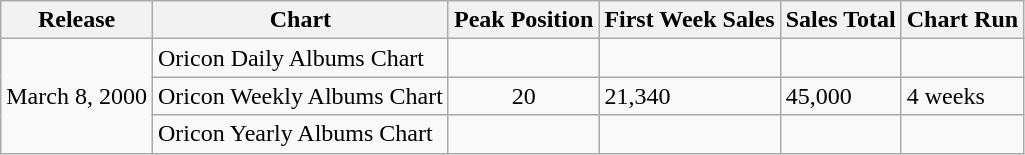<table class="wikitable">
<tr>
<th>Release</th>
<th>Chart</th>
<th>Peak Position</th>
<th>First Week Sales</th>
<th>Sales Total</th>
<th>Chart Run</th>
</tr>
<tr>
<td rowspan="3">March 8, 2000</td>
<td>Oricon Daily Albums Chart</td>
<td align="center"></td>
<td></td>
<td></td>
<td></td>
</tr>
<tr>
<td>Oricon Weekly Albums Chart</td>
<td align="center">20</td>
<td>21,340</td>
<td>45,000</td>
<td>4 weeks</td>
</tr>
<tr>
<td>Oricon Yearly Albums Chart</td>
<td align="center"></td>
<td></td>
<td></td>
<td></td>
</tr>
</table>
